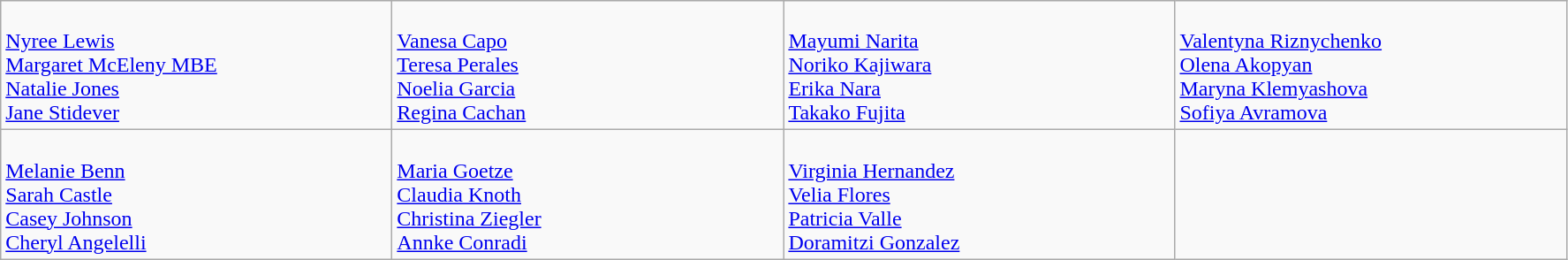<table class="wikitable">
<tr>
<td style="vertical-align:top; width:18em"><br><a href='#'>Nyree Lewis</a><br><a href='#'>Margaret McEleny MBE</a><br><a href='#'>Natalie Jones</a><br><a href='#'>Jane Stidever</a></td>
<td style="vertical-align:top; width:18em"><br><a href='#'>Vanesa Capo</a><br><a href='#'>Teresa Perales</a><br><a href='#'>Noelia Garcia</a><br><a href='#'>Regina Cachan</a></td>
<td style="vertical-align:top; width:18em"><br><a href='#'>Mayumi Narita</a><br><a href='#'>Noriko Kajiwara</a><br><a href='#'>Erika Nara</a><br><a href='#'>Takako Fujita</a></td>
<td style="vertical-align:top; width:18em"><br><a href='#'>Valentyna Riznychenko</a><br><a href='#'>Olena Akopyan</a><br><a href='#'>Maryna Klemyashova</a><br><a href='#'>Sofiya Avramova</a></td>
</tr>
<tr>
<td style="vertical-align:top; width:18em"><br><a href='#'>Melanie Benn</a><br><a href='#'>Sarah Castle</a><br><a href='#'>Casey Johnson</a><br><a href='#'>Cheryl Angelelli</a></td>
<td style="vertical-align:top; width:18em"><br><a href='#'>Maria Goetze</a><br><a href='#'>Claudia Knoth</a><br><a href='#'>Christina Ziegler</a><br><a href='#'>Annke Conradi</a></td>
<td style="vertical-align:top; width:18em"><br><a href='#'>Virginia Hernandez</a><br><a href='#'>Velia Flores</a><br><a href='#'>Patricia Valle</a><br><a href='#'>Doramitzi Gonzalez</a></td>
</tr>
</table>
